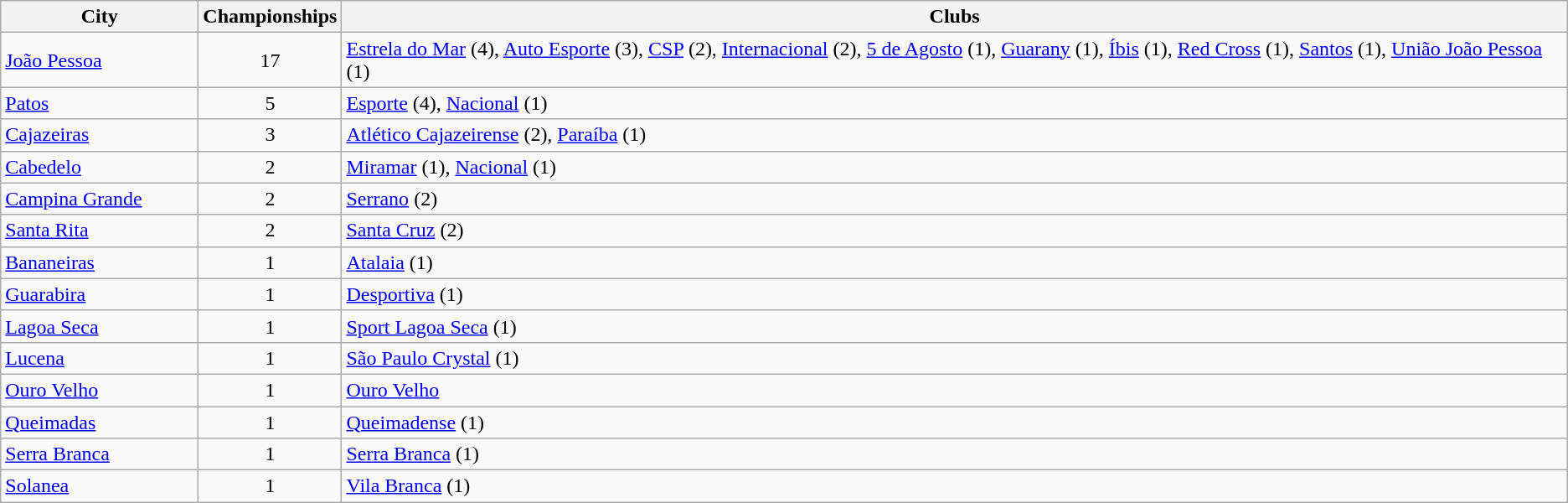<table class="wikitable">
<tr>
<th style="width:150px">City</th>
<th>Championships</th>
<th>Clubs</th>
</tr>
<tr>
<td> <a href='#'>João Pessoa</a></td>
<td align="center">17</td>
<td><a href='#'>Estrela do Mar</a> (4), <a href='#'>Auto Esporte</a> (3), <a href='#'>CSP</a> (2), <a href='#'>Internacional</a> (2), <a href='#'>5 de Agosto</a> (1), <a href='#'>Guarany</a> (1), <a href='#'>Íbis</a> (1), <a href='#'>Red Cross</a> (1), <a href='#'>Santos</a> (1), <a href='#'>União João Pessoa</a> (1)</td>
</tr>
<tr>
<td> <a href='#'>Patos</a></td>
<td align="center">5</td>
<td><a href='#'>Esporte</a> (4), <a href='#'>Nacional</a> (1)</td>
</tr>
<tr>
<td> <a href='#'>Cajazeiras</a></td>
<td align="center">3</td>
<td><a href='#'>Atlético Cajazeirense</a> (2), <a href='#'>Paraíba</a> (1)</td>
</tr>
<tr>
<td> <a href='#'>Cabedelo</a></td>
<td align="center">2</td>
<td><a href='#'>Miramar</a> (1), <a href='#'>Nacional</a> (1)</td>
</tr>
<tr>
<td> <a href='#'>Campina Grande</a></td>
<td align="center">2</td>
<td><a href='#'>Serrano</a> (2)</td>
</tr>
<tr>
<td> <a href='#'>Santa Rita</a></td>
<td align="center">2</td>
<td><a href='#'>Santa Cruz</a> (2)</td>
</tr>
<tr>
<td> <a href='#'>Bananeiras</a></td>
<td align="center">1</td>
<td><a href='#'>Atalaia</a> (1)</td>
</tr>
<tr>
<td> <a href='#'>Guarabira</a></td>
<td align="center">1</td>
<td><a href='#'>Desportiva</a> (1)</td>
</tr>
<tr>
<td> <a href='#'>Lagoa Seca</a></td>
<td align="center">1</td>
<td><a href='#'>Sport Lagoa Seca</a> (1)</td>
</tr>
<tr>
<td> <a href='#'>Lucena</a></td>
<td align="center">1</td>
<td><a href='#'>São Paulo Crystal</a> (1)</td>
</tr>
<tr>
<td><a href='#'>Ouro Velho</a></td>
<td align="center">1</td>
<td><a href='#'>Ouro Velho</a></td>
</tr>
<tr>
<td> <a href='#'>Queimadas</a></td>
<td align="center">1</td>
<td><a href='#'>Queimadense</a> (1)</td>
</tr>
<tr>
<td> <a href='#'>Serra Branca</a></td>
<td align="center">1</td>
<td><a href='#'>Serra Branca</a> (1)</td>
</tr>
<tr>
<td> <a href='#'>Solanea</a></td>
<td align="center">1</td>
<td><a href='#'>Vila Branca</a> (1)</td>
</tr>
</table>
